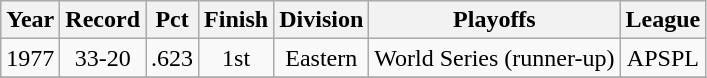<table class="wikitable">
<tr style="background: #F2F2F2;">
<th>Year</th>
<th>Record</th>
<th>Pct</th>
<th>Finish</th>
<th>Division</th>
<th>Playoffs</th>
<th>League</th>
</tr>
<tr align=center>
<td>1977</td>
<td>33-20</td>
<td>.623</td>
<td>1st</td>
<td>Eastern</td>
<td>World Series (runner-up)</td>
<td>APSPL</td>
</tr>
<tr align=center>
</tr>
</table>
